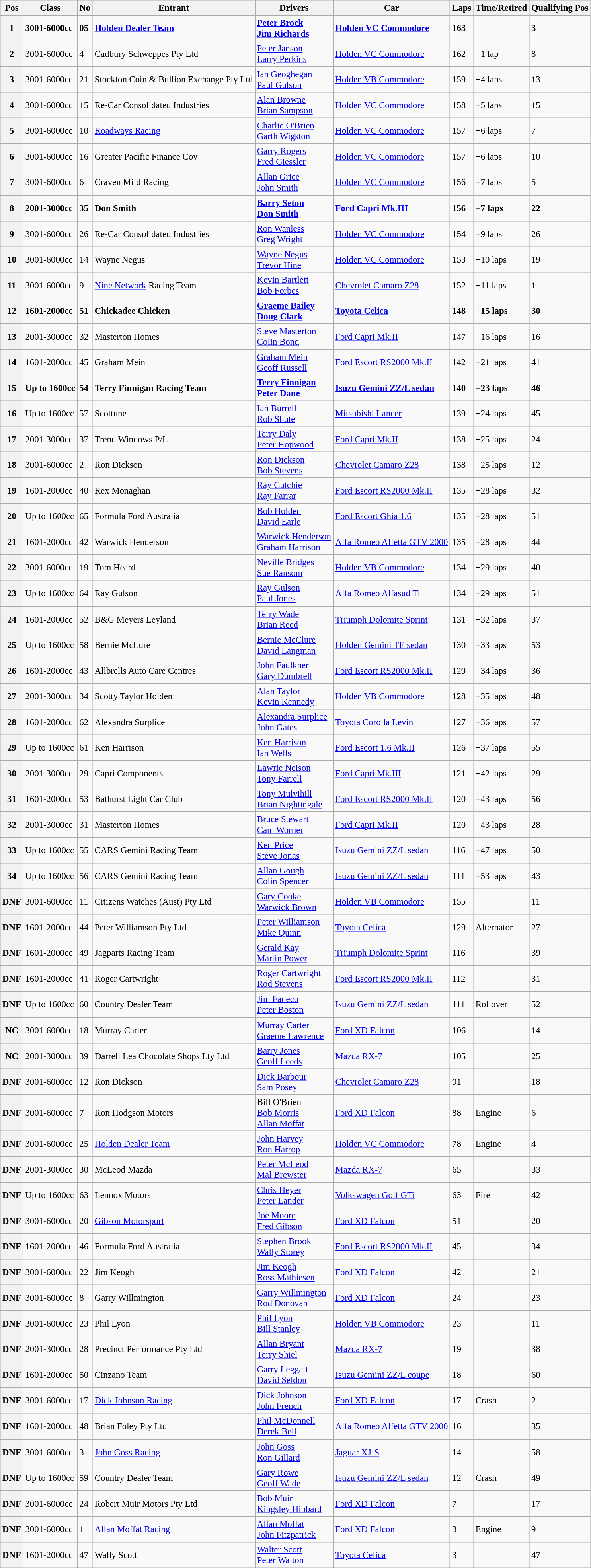<table class="wikitable sortable" style="font-size: 95%;">
<tr>
<th>Pos</th>
<th>Class</th>
<th>No</th>
<th>Entrant</th>
<th>Drivers</th>
<th>Car</th>
<th>Laps</th>
<th>Time/Retired</th>
<th>Qualifying Pos</th>
</tr>
<tr style="font-weight:bold">
<th>1</th>
<td>3001-6000cc</td>
<td>05</td>
<td><a href='#'>Holden Dealer Team</a></td>
<td> <a href='#'>Peter Brock</a><br> <a href='#'>Jim Richards</a></td>
<td><a href='#'>Holden VC Commodore</a></td>
<td>163</td>
<td></td>
<td>3</td>
</tr>
<tr>
<th>2</th>
<td>3001-6000cc</td>
<td>4</td>
<td>Cadbury Schweppes Pty Ltd</td>
<td> <a href='#'>Peter Janson</a><br> <a href='#'>Larry Perkins</a></td>
<td><a href='#'>Holden VC Commodore</a></td>
<td>162</td>
<td>+1 lap</td>
<td>8</td>
</tr>
<tr>
<th>3</th>
<td>3001-6000cc</td>
<td>21</td>
<td>Stockton Coin & Bullion Exchange Pty Ltd</td>
<td> <a href='#'>Ian Geoghegan</a><br> <a href='#'>Paul Gulson</a></td>
<td><a href='#'>Holden VB Commodore</a></td>
<td>159</td>
<td>+4 laps</td>
<td>13</td>
</tr>
<tr>
<th>4</th>
<td>3001-6000cc</td>
<td>15</td>
<td>Re-Car Consolidated Industries</td>
<td> <a href='#'>Alan Browne</a><br> <a href='#'>Brian Sampson</a></td>
<td><a href='#'>Holden VC Commodore</a></td>
<td>158</td>
<td>+5 laps</td>
<td>15</td>
</tr>
<tr>
<th>5</th>
<td>3001-6000cc</td>
<td>10</td>
<td><a href='#'>Roadways Racing</a></td>
<td> <a href='#'>Charlie O'Brien</a><br> <a href='#'>Garth Wigston</a></td>
<td><a href='#'>Holden VC Commodore</a></td>
<td>157</td>
<td>+6 laps</td>
<td>7</td>
</tr>
<tr>
<th>6</th>
<td>3001-6000cc</td>
<td>16</td>
<td>Greater Pacific Finance Coy</td>
<td> <a href='#'>Garry Rogers</a><br> <a href='#'>Fred Giessler</a></td>
<td><a href='#'>Holden VC Commodore</a></td>
<td>157</td>
<td>+6 laps</td>
<td>10</td>
</tr>
<tr>
<th>7</th>
<td>3001-6000cc</td>
<td>6</td>
<td>Craven Mild Racing</td>
<td> <a href='#'>Allan Grice</a><br> <a href='#'>John Smith</a></td>
<td><a href='#'>Holden VC Commodore</a></td>
<td>156</td>
<td>+7 laps</td>
<td>5</td>
</tr>
<tr style="font-weight:bold">
<th>8</th>
<td>2001-3000cc</td>
<td>35</td>
<td>Don Smith</td>
<td> <a href='#'>Barry Seton</a><br> <a href='#'>Don Smith</a></td>
<td><a href='#'>Ford Capri Mk.III</a></td>
<td>156</td>
<td>+7 laps</td>
<td>22</td>
</tr>
<tr>
<th>9</th>
<td>3001-6000cc</td>
<td>26</td>
<td>Re-Car Consolidated Industries</td>
<td> <a href='#'>Ron Wanless</a><br> <a href='#'>Greg Wright</a></td>
<td><a href='#'>Holden VC Commodore</a></td>
<td>154</td>
<td>+9 laps</td>
<td>26</td>
</tr>
<tr>
<th>10</th>
<td>3001-6000cc</td>
<td>14</td>
<td>Wayne Negus</td>
<td> <a href='#'>Wayne Negus</a><br> <a href='#'>Trevor Hine</a></td>
<td><a href='#'>Holden VC Commodore</a></td>
<td>153</td>
<td>+10 laps</td>
<td>19</td>
</tr>
<tr>
<th>11</th>
<td>3001-6000cc</td>
<td>9</td>
<td><a href='#'>Nine Network</a> Racing Team</td>
<td> <a href='#'>Kevin Bartlett</a><br> <a href='#'>Bob Forbes</a></td>
<td><a href='#'>Chevrolet Camaro Z28</a></td>
<td>152</td>
<td>+11 laps</td>
<td>1</td>
</tr>
<tr style="font-weight:bold">
<th>12</th>
<td>1601-2000cc</td>
<td>51</td>
<td>Chickadee Chicken</td>
<td> <a href='#'>Graeme Bailey</a><br> <a href='#'>Doug Clark</a></td>
<td><a href='#'>Toyota Celica</a></td>
<td>148</td>
<td>+15 laps</td>
<td>30</td>
</tr>
<tr>
<th>13</th>
<td>2001-3000cc</td>
<td>32</td>
<td>Masterton Homes</td>
<td> <a href='#'>Steve Masterton</a><br> <a href='#'>Colin Bond</a></td>
<td><a href='#'>Ford Capri Mk.II</a></td>
<td>147</td>
<td>+16 laps</td>
<td>16</td>
</tr>
<tr>
<th>14</th>
<td>1601-2000cc</td>
<td>45</td>
<td>Graham Mein</td>
<td> <a href='#'>Graham Mein</a><br> <a href='#'>Geoff Russell</a></td>
<td><a href='#'>Ford Escort RS2000 Mk.II</a></td>
<td>142</td>
<td>+21 laps</td>
<td>41</td>
</tr>
<tr style="font-weight:bold">
<th>15</th>
<td>Up to 1600cc</td>
<td>54</td>
<td>Terry Finnigan Racing Team</td>
<td> <a href='#'>Terry Finnigan</a><br> <a href='#'>Peter Dane</a></td>
<td><a href='#'>Isuzu Gemini ZZ/L sedan</a></td>
<td>140</td>
<td>+23 laps</td>
<td>46</td>
</tr>
<tr>
<th>16</th>
<td>Up to 1600cc</td>
<td>57</td>
<td>Scottune</td>
<td> <a href='#'>Ian Burrell</a><br> <a href='#'>Rob Shute</a></td>
<td><a href='#'>Mitsubishi Lancer</a></td>
<td>139</td>
<td>+24 laps</td>
<td>45</td>
</tr>
<tr>
<th>17</th>
<td>2001-3000cc</td>
<td>37</td>
<td>Trend Windows P/L</td>
<td> <a href='#'>Terry Daly</a><br> <a href='#'>Peter Hopwood</a></td>
<td><a href='#'>Ford Capri Mk.II</a></td>
<td>138</td>
<td>+25 laps</td>
<td>24</td>
</tr>
<tr>
<th>18</th>
<td>3001-6000cc</td>
<td>2</td>
<td>Ron Dickson</td>
<td> <a href='#'>Ron Dickson</a><br> <a href='#'>Bob Stevens</a></td>
<td><a href='#'>Chevrolet Camaro Z28</a></td>
<td>138</td>
<td>+25 laps</td>
<td>12</td>
</tr>
<tr>
<th>19</th>
<td>1601-2000cc</td>
<td>40</td>
<td>Rex Monaghan</td>
<td> <a href='#'>Ray Cutchie</a><br> <a href='#'>Ray Farrar</a></td>
<td><a href='#'>Ford Escort RS2000 Mk.II</a></td>
<td>135</td>
<td>+28 laps</td>
<td>32</td>
</tr>
<tr>
<th>20</th>
<td>Up to 1600cc</td>
<td>65</td>
<td>Formula Ford Australia</td>
<td> <a href='#'>Bob Holden</a><br> <a href='#'>David Earle</a></td>
<td><a href='#'>Ford Escort Ghia 1.6</a></td>
<td>135</td>
<td>+28 laps</td>
<td>51</td>
</tr>
<tr>
<th>21</th>
<td>1601-2000cc</td>
<td>42</td>
<td>Warwick Henderson</td>
<td> <a href='#'>Warwick Henderson</a><br> <a href='#'>Graham Harrison</a></td>
<td><a href='#'>Alfa Romeo Alfetta GTV 2000</a></td>
<td>135</td>
<td>+28 laps</td>
<td>44</td>
</tr>
<tr>
<th>22</th>
<td>3001-6000cc</td>
<td>19</td>
<td>Tom Heard</td>
<td> <a href='#'>Neville Bridges</a><br> <a href='#'>Sue Ransom</a></td>
<td><a href='#'>Holden VB Commodore</a></td>
<td>134</td>
<td>+29 laps</td>
<td>40</td>
</tr>
<tr>
<th>23</th>
<td>Up to 1600cc</td>
<td>64</td>
<td>Ray Gulson</td>
<td> <a href='#'>Ray Gulson</a><br> <a href='#'>Paul Jones</a></td>
<td><a href='#'>Alfa Romeo Alfasud Ti</a></td>
<td>134</td>
<td>+29 laps</td>
<td>51</td>
</tr>
<tr>
<th>24</th>
<td>1601-2000cc</td>
<td>52</td>
<td>B&G Meyers Leyland</td>
<td> <a href='#'>Terry Wade</a><br> <a href='#'>Brian Reed</a></td>
<td><a href='#'>Triumph Dolomite Sprint</a></td>
<td>131</td>
<td>+32 laps</td>
<td>37</td>
</tr>
<tr>
<th>25</th>
<td>Up to 1600cc</td>
<td>58</td>
<td>Bernie McLure</td>
<td> <a href='#'>Bernie McClure</a><br> <a href='#'>David Langman</a></td>
<td><a href='#'>Holden Gemini TE sedan</a></td>
<td>130</td>
<td>+33 laps</td>
<td>53</td>
</tr>
<tr>
<th>26</th>
<td>1601-2000cc</td>
<td>43</td>
<td>Allbrells Auto Care Centres</td>
<td> <a href='#'>John Faulkner</a><br> <a href='#'>Gary Dumbrell</a></td>
<td><a href='#'>Ford Escort RS2000 Mk.II</a></td>
<td>129</td>
<td>+34 laps</td>
<td>36</td>
</tr>
<tr>
<th>27</th>
<td>2001-3000cc</td>
<td>34</td>
<td>Scotty Taylor Holden</td>
<td> <a href='#'>Alan Taylor</a><br> <a href='#'>Kevin Kennedy</a></td>
<td><a href='#'>Holden VB Commodore</a></td>
<td>128</td>
<td>+35 laps</td>
<td>48</td>
</tr>
<tr>
<th>28</th>
<td>1601-2000cc</td>
<td>62</td>
<td>Alexandra Surplice</td>
<td> <a href='#'>Alexandra Surplice</a><br> <a href='#'>John Gates</a></td>
<td><a href='#'>Toyota Corolla Levin</a></td>
<td>127</td>
<td>+36 laps</td>
<td>57</td>
</tr>
<tr>
<th>29</th>
<td>Up to 1600cc</td>
<td>61</td>
<td>Ken Harrison</td>
<td> <a href='#'>Ken Harrison</a><br> <a href='#'>Ian Wells</a></td>
<td><a href='#'>Ford Escort 1.6 Mk.II</a></td>
<td>126</td>
<td>+37 laps</td>
<td>55</td>
</tr>
<tr>
<th>30</th>
<td>2001-3000cc</td>
<td>29</td>
<td>Capri Components</td>
<td> <a href='#'>Lawrie Nelson</a><br> <a href='#'>Tony Farrell</a></td>
<td><a href='#'>Ford Capri Mk.III</a></td>
<td>121</td>
<td>+42 laps</td>
<td>29</td>
</tr>
<tr>
<th>31</th>
<td>1601-2000cc</td>
<td>53</td>
<td>Bathurst Light Car Club</td>
<td> <a href='#'>Tony Mulvihill</a><br> <a href='#'>Brian Nightingale</a></td>
<td><a href='#'>Ford Escort RS2000 Mk.II</a></td>
<td>120</td>
<td>+43 laps</td>
<td>56</td>
</tr>
<tr>
<th>32</th>
<td>2001-3000cc</td>
<td>31</td>
<td>Masterton Homes</td>
<td> <a href='#'>Bruce Stewart</a><br> <a href='#'>Cam Worner</a></td>
<td><a href='#'>Ford Capri Mk.II</a></td>
<td>120</td>
<td>+43 laps</td>
<td>28</td>
</tr>
<tr>
<th>33</th>
<td>Up to 1600cc</td>
<td>55</td>
<td>CARS Gemini Racing Team</td>
<td> <a href='#'>Ken Price</a><br> <a href='#'>Steve Jonas</a></td>
<td><a href='#'>Isuzu Gemini ZZ/L sedan</a></td>
<td>116</td>
<td>+47 laps</td>
<td>50</td>
</tr>
<tr>
<th>34</th>
<td>Up to 1600cc</td>
<td>56</td>
<td>CARS Gemini Racing Team</td>
<td> <a href='#'>Allan Gough</a><br> <a href='#'>Colin Spencer</a></td>
<td><a href='#'>Isuzu Gemini ZZ/L sedan</a></td>
<td>111</td>
<td>+53 laps</td>
<td>43</td>
</tr>
<tr>
<th>DNF</th>
<td>3001-6000cc</td>
<td>11</td>
<td>Citizens Watches (Aust) Pty Ltd</td>
<td> <a href='#'>Gary Cooke</a><br> <a href='#'>Warwick Brown</a></td>
<td><a href='#'>Holden VB Commodore</a></td>
<td>155</td>
<td></td>
<td>11</td>
</tr>
<tr>
<th>DNF</th>
<td>1601-2000cc</td>
<td>44</td>
<td>Peter Williamson Pty Ltd</td>
<td> <a href='#'>Peter Williamson</a><br> <a href='#'>Mike Quinn</a></td>
<td><a href='#'>Toyota Celica</a></td>
<td>129</td>
<td>Alternator</td>
<td>27</td>
</tr>
<tr>
<th>DNF</th>
<td>1601-2000cc</td>
<td>49</td>
<td>Jagparts Racing Team</td>
<td> <a href='#'>Gerald Kay</a><br> <a href='#'>Martin Power</a></td>
<td><a href='#'>Triumph Dolomite Sprint</a></td>
<td>116</td>
<td></td>
<td>39</td>
</tr>
<tr>
<th>DNF</th>
<td>1601-2000cc</td>
<td>41</td>
<td>Roger Cartwright</td>
<td> <a href='#'>Roger Cartwright</a><br> <a href='#'>Rod Stevens</a></td>
<td><a href='#'>Ford Escort RS2000 Mk.II</a></td>
<td>112</td>
<td></td>
<td>31</td>
</tr>
<tr>
<th>DNF</th>
<td>Up to 1600cc</td>
<td>60</td>
<td>Country Dealer Team</td>
<td> <a href='#'>Jim Faneco</a><br> <a href='#'>Peter Boston</a></td>
<td><a href='#'>Isuzu Gemini ZZ/L sedan</a></td>
<td>111</td>
<td>Rollover</td>
<td>52</td>
</tr>
<tr>
<th>NC</th>
<td>3001-6000cc</td>
<td>18</td>
<td>Murray Carter</td>
<td> <a href='#'>Murray Carter</a><br> <a href='#'>Graeme Lawrence</a></td>
<td><a href='#'>Ford XD Falcon</a></td>
<td>106</td>
<td></td>
<td>14</td>
</tr>
<tr>
<th>NC</th>
<td>2001-3000cc</td>
<td>39</td>
<td>Darrell Lea Chocolate Shops Lty Ltd</td>
<td> <a href='#'>Barry Jones</a><br> <a href='#'>Geoff Leeds</a></td>
<td><a href='#'>Mazda RX-7</a></td>
<td>105</td>
<td></td>
<td>25</td>
</tr>
<tr>
<th>DNF</th>
<td>3001-6000cc</td>
<td>12</td>
<td>Ron Dickson</td>
<td> <a href='#'>Dick Barbour</a><br> <a href='#'>Sam Posey</a></td>
<td><a href='#'>Chevrolet Camaro Z28</a></td>
<td>91</td>
<td></td>
<td>18</td>
</tr>
<tr>
<th>DNF</th>
<td>3001-6000cc</td>
<td>7</td>
<td>Ron Hodgson Motors</td>
<td> Bill O'Brien<br> <a href='#'>Bob Morris</a><br> <a href='#'>Allan Moffat</a></td>
<td><a href='#'>Ford XD Falcon</a></td>
<td>88</td>
<td>Engine</td>
<td>6</td>
</tr>
<tr>
<th>DNF</th>
<td>3001-6000cc</td>
<td>25</td>
<td><a href='#'>Holden Dealer Team</a></td>
<td> <a href='#'>John Harvey</a><br> <a href='#'>Ron Harrop</a></td>
<td><a href='#'>Holden VC Commodore</a></td>
<td>78</td>
<td>Engine</td>
<td>4</td>
</tr>
<tr>
<th>DNF</th>
<td>2001-3000cc</td>
<td>30</td>
<td>McLeod Mazda</td>
<td> <a href='#'>Peter McLeod</a><br> <a href='#'>Mal Brewster</a></td>
<td><a href='#'>Mazda RX-7</a></td>
<td>65</td>
<td></td>
<td>33</td>
</tr>
<tr>
<th>DNF</th>
<td>Up to 1600cc</td>
<td>63</td>
<td>Lennox Motors</td>
<td> <a href='#'>Chris Heyer</a><br> <a href='#'>Peter Lander</a></td>
<td><a href='#'>Volkswagen Golf GTi</a></td>
<td>63</td>
<td>Fire</td>
<td>42</td>
</tr>
<tr>
<th>DNF</th>
<td>3001-6000cc</td>
<td>20</td>
<td><a href='#'>Gibson Motorsport</a></td>
<td> <a href='#'>Joe Moore</a><br> <a href='#'>Fred Gibson</a></td>
<td><a href='#'>Ford XD Falcon</a></td>
<td>51</td>
<td></td>
<td>20</td>
</tr>
<tr>
<th>DNF</th>
<td>1601-2000cc</td>
<td>46</td>
<td>Formula Ford Australia</td>
<td> <a href='#'>Stephen Brook</a><br> <a href='#'>Wally Storey</a></td>
<td><a href='#'>Ford Escort RS2000 Mk.II</a></td>
<td>45</td>
<td></td>
<td>34</td>
</tr>
<tr>
<th>DNF</th>
<td>3001-6000cc</td>
<td>22</td>
<td>Jim Keogh</td>
<td> <a href='#'>Jim Keogh</a><br> <a href='#'>Ross Mathiesen</a></td>
<td><a href='#'>Ford XD Falcon</a></td>
<td>42</td>
<td></td>
<td>21</td>
</tr>
<tr>
<th>DNF</th>
<td>3001-6000cc</td>
<td>8</td>
<td>Garry Willmington</td>
<td> <a href='#'>Garry Willmington</a><br> <a href='#'>Rod Donovan</a></td>
<td><a href='#'>Ford XD Falcon</a></td>
<td>24</td>
<td></td>
<td>23</td>
</tr>
<tr>
<th>DNF</th>
<td>3001-6000cc</td>
<td>23</td>
<td>Phil Lyon</td>
<td> <a href='#'>Phil Lyon</a><br> <a href='#'>Bill Stanley</a></td>
<td><a href='#'>Holden VB Commodore</a></td>
<td>23</td>
<td></td>
<td>11</td>
</tr>
<tr>
<th>DNF</th>
<td>2001-3000cc</td>
<td>28</td>
<td>Precinct Performance Pty Ltd</td>
<td> <a href='#'>Allan Bryant</a><br> <a href='#'>Terry Shiel</a></td>
<td><a href='#'>Mazda RX-7</a></td>
<td>19</td>
<td></td>
<td>38</td>
</tr>
<tr>
<th>DNF</th>
<td>1601-2000cc</td>
<td>50</td>
<td>Cinzano Team</td>
<td> <a href='#'>Garry Leggatt</a><br> <a href='#'>David Seldon</a></td>
<td><a href='#'>Isuzu Gemini ZZ/L coupe</a></td>
<td>18</td>
<td></td>
<td>60</td>
</tr>
<tr>
<th>DNF</th>
<td>3001-6000cc</td>
<td>17</td>
<td><a href='#'>Dick Johnson Racing</a></td>
<td> <a href='#'>Dick Johnson</a><br> <a href='#'>John French</a></td>
<td><a href='#'>Ford XD Falcon</a></td>
<td>17</td>
<td>Crash</td>
<td>2</td>
</tr>
<tr>
<th>DNF</th>
<td>1601-2000cc</td>
<td>48</td>
<td>Brian Foley Pty Ltd</td>
<td> <a href='#'>Phil McDonnell</a><br> <a href='#'>Derek Bell</a></td>
<td><a href='#'>Alfa Romeo Alfetta GTV 2000</a></td>
<td>16</td>
<td></td>
<td>35</td>
</tr>
<tr>
<th>DNF</th>
<td>3001-6000cc</td>
<td>3</td>
<td><a href='#'>John Goss Racing</a></td>
<td> <a href='#'>John Goss</a><br> <a href='#'>Ron Gillard</a></td>
<td><a href='#'>Jaguar XJ-S</a></td>
<td>14</td>
<td></td>
<td>58</td>
</tr>
<tr>
<th>DNF</th>
<td>Up to 1600cc</td>
<td>59</td>
<td>Country Dealer Team</td>
<td> <a href='#'>Gary Rowe</a><br> <a href='#'>Geoff Wade</a></td>
<td><a href='#'>Isuzu Gemini ZZ/L sedan</a></td>
<td>12</td>
<td>Crash</td>
<td>49</td>
</tr>
<tr>
<th>DNF</th>
<td>3001-6000cc</td>
<td>24</td>
<td>Robert Muir Motors Pty Ltd</td>
<td> <a href='#'>Bob Muir</a><br> <a href='#'>Kingsley Hibbard</a></td>
<td><a href='#'>Ford XD Falcon</a></td>
<td>7</td>
<td></td>
<td>17</td>
</tr>
<tr>
<th>DNF</th>
<td>3001-6000cc</td>
<td>1</td>
<td><a href='#'>Allan Moffat Racing</a></td>
<td> <a href='#'>Allan Moffat</a><br> <a href='#'>John Fitzpatrick</a></td>
<td><a href='#'>Ford XD Falcon</a></td>
<td>3</td>
<td>Engine</td>
<td>9</td>
</tr>
<tr>
<th>DNF</th>
<td>1601-2000cc</td>
<td>47</td>
<td>Wally Scott</td>
<td> <a href='#'>Walter Scott</a><br> <a href='#'>Peter Walton</a></td>
<td><a href='#'>Toyota Celica</a></td>
<td>3</td>
<td></td>
<td>47</td>
</tr>
</table>
